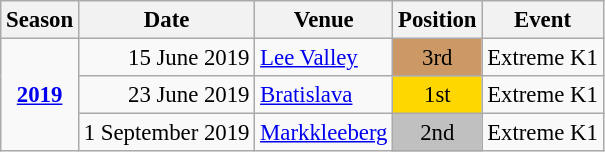<table class="wikitable" style="text-align:center; font-size:95%;">
<tr>
<th>Season</th>
<th>Date</th>
<th>Venue</th>
<th>Position</th>
<th>Event</th>
</tr>
<tr>
<td rowspan=3><strong><a href='#'>2019</a></strong></td>
<td align=right>15 June 2019</td>
<td align=left><a href='#'>Lee Valley</a></td>
<td bgcolor=cc9966>3rd</td>
<td>Extreme K1</td>
</tr>
<tr>
<td align=right>23 June 2019</td>
<td align=left><a href='#'>Bratislava</a></td>
<td bgcolor=gold>1st</td>
<td>Extreme K1</td>
</tr>
<tr>
<td align=right>1 September 2019</td>
<td align=left><a href='#'>Markkleeberg</a></td>
<td bgcolor=silver>2nd</td>
<td>Extreme K1</td>
</tr>
</table>
